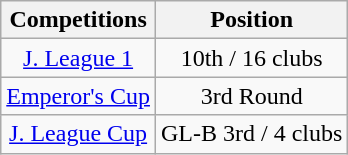<table class="wikitable" style="text-align:center;">
<tr>
<th>Competitions</th>
<th>Position</th>
</tr>
<tr>
<td><a href='#'>J. League 1</a></td>
<td>10th / 16 clubs</td>
</tr>
<tr>
<td><a href='#'>Emperor's Cup</a></td>
<td>3rd Round</td>
</tr>
<tr>
<td><a href='#'>J. League Cup</a></td>
<td>GL-B 3rd / 4 clubs</td>
</tr>
</table>
